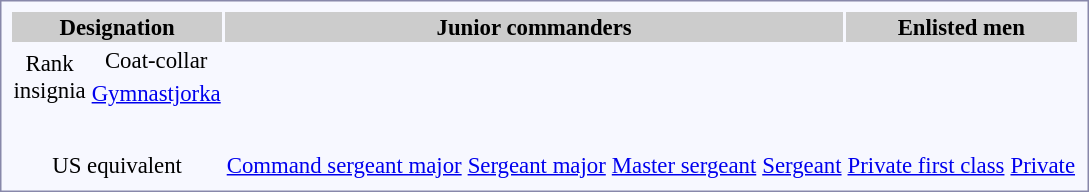<table style="border:1px solid #8888aa; background-color:#f7f8ff; padding:5px; font-size:95%; margin: 0px 12px 12px 0px;">
<tr bgcolor="#CCCCCC">
<th colspan=2>Designation</th>
<th colspan=4>Junior commanders</th>
<th colspan=2>Enlisted men</th>
</tr>
<tr style="text-align:center;">
<td rowspan=2>Rank<br>insignia</td>
<td>Coat-collar</td>
<td></td>
<td></td>
<td></td>
<td></td>
<td></td>
<td></td>
</tr>
<tr style="text-align:center;">
<td><a href='#'>Gymnastjorka</a></td>
<td></td>
<td></td>
<td></td>
<td></td>
<td></td>
<td></td>
</tr>
<tr style="text-align:center;">
<td colspan=2></td>
<td><br></td>
<td><br></td>
<td><br></td>
<td><br></td>
<td><br></td>
<td><br></td>
</tr>
<tr style="text-align:center;">
<td colspan=10></td>
</tr>
<tr style="text-align:center;">
<td colspan=2>US equivalent</td>
<td><a href='#'>Command sergeant major</a></td>
<td><a href='#'>Sergeant major</a></td>
<td><a href='#'>Master sergeant</a></td>
<td><a href='#'>Sergeant</a></td>
<td><a href='#'>Private first class</a></td>
<td><a href='#'>Private</a></td>
</tr>
</table>
